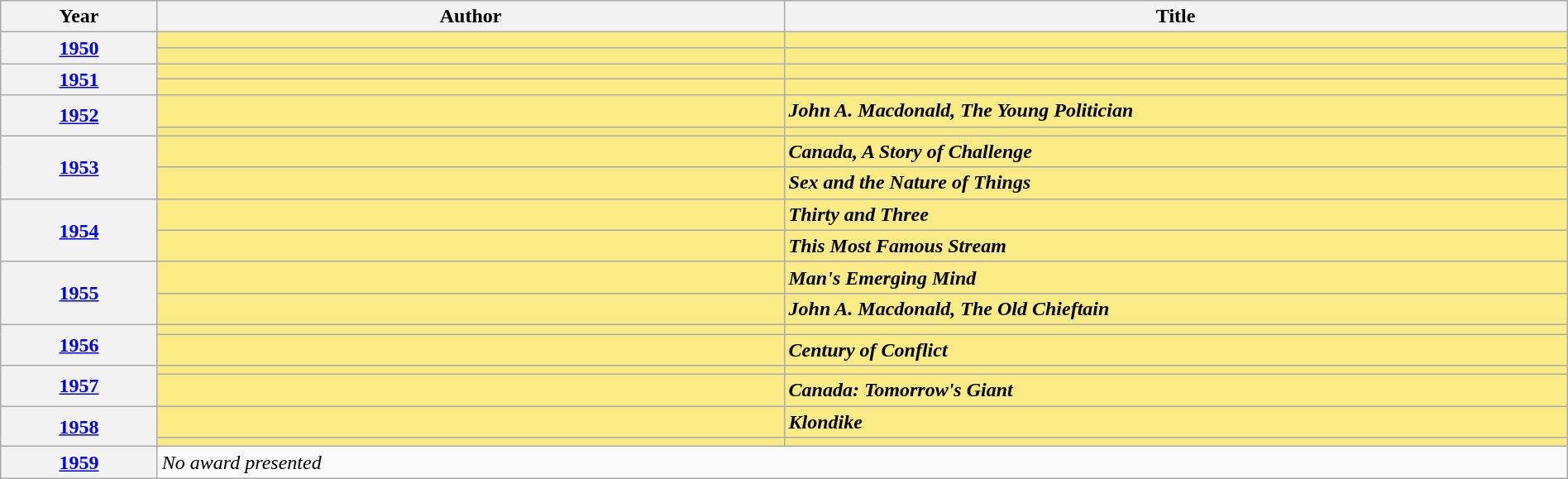<table class="wikitable sortable mw-collapsible" width="100%">
<tr>
<th>Year</th>
<th width="40%">Author</th>
<th width="50%">Title</th>
</tr>
<tr>
<th rowspan="2"><a href='#'>1950</a></th>
<td style="background:#FAEB86"><strong></strong></td>
<td style="background:#FAEB86"><strong><em></em></strong></td>
</tr>
<tr>
<td style="background:#FAEB86"><strong></strong></td>
<td style="background:#FAEB86"><strong><em></em></strong></td>
</tr>
<tr>
<th rowspan="2"><a href='#'>1951</a></th>
<td style="background:#FAEB86"><strong></strong></td>
<td style="background:#FAEB86"><strong><em></em></strong></td>
</tr>
<tr>
<td style="background:#FAEB86"><strong></strong></td>
<td style="background:#FAEB86"><strong><em></em></strong></td>
</tr>
<tr>
<th rowspan="2"><a href='#'>1952</a></th>
<td style="background:#FAEB86"><strong></strong></td>
<td style="background:#FAEB86"><strong><em>John A. Macdonald, The Young Politician</em></strong></td>
</tr>
<tr>
<td style="background:#FAEB86"><strong></strong></td>
<td style="background:#FAEB86"><strong><em></em></strong></td>
</tr>
<tr>
<th rowspan="2"><a href='#'>1953</a></th>
<td style="background:#FAEB86"><strong></strong></td>
<td style="background:#FAEB86"><strong><em>Canada, A Story of Challenge</em></strong></td>
</tr>
<tr>
<td style="background:#FAEB86"><strong></strong></td>
<td style="background:#FAEB86"><strong><em>Sex and the Nature of Things</em></strong></td>
</tr>
<tr>
<th rowspan="2"><a href='#'>1954</a></th>
<td style="background:#FAEB86"><strong></strong></td>
<td style="background:#FAEB86"><strong><em>Thirty and Three</em></strong></td>
</tr>
<tr>
<td style="background:#FAEB86"><strong></strong></td>
<td style="background:#FAEB86"><strong><em>This Most Famous Stream</em></strong></td>
</tr>
<tr>
<th rowspan="2"><a href='#'>1955</a></th>
<td style="background:#FAEB86"><strong></strong></td>
<td style="background:#FAEB86"><strong><em>Man's Emerging Mind</em></strong></td>
</tr>
<tr>
<td style="background:#FAEB86"><strong></strong></td>
<td style="background:#FAEB86"><strong><em>John A. Macdonald, The Old Chieftain</em></strong></td>
</tr>
<tr>
<th rowspan="2"><a href='#'>1956</a></th>
<td style="background:#FAEB86"><strong></strong></td>
<td style="background:#FAEB86"><strong><em></em></strong></td>
</tr>
<tr>
<td style="background:#FAEB86"><strong></strong></td>
<td style="background:#FAEB86"><strong><em>Century of Conflict</em></strong></td>
</tr>
<tr>
<th rowspan="2"><a href='#'>1957</a></th>
<td style="background:#FAEB86"><strong></strong></td>
<td style="background:#FAEB86"><strong><em></em></strong></td>
</tr>
<tr>
<td style="background:#FAEB86"><strong></strong></td>
<td style="background:#FAEB86"><strong><em>Canada: Tomorrow's Giant</em></strong></td>
</tr>
<tr>
<th rowspan="2"><a href='#'>1958</a></th>
<td style="background:#FAEB86"><strong></strong></td>
<td style="background:#FAEB86"><strong><em>Klondike</em></strong></td>
</tr>
<tr>
<td style="background:#FAEB86"><strong></strong></td>
<td style="background:#FAEB86"><strong><em></em></strong></td>
</tr>
<tr>
<th><a href='#'>1959</a></th>
<td colspan="2"><em>No award presented</em></td>
</tr>
</table>
